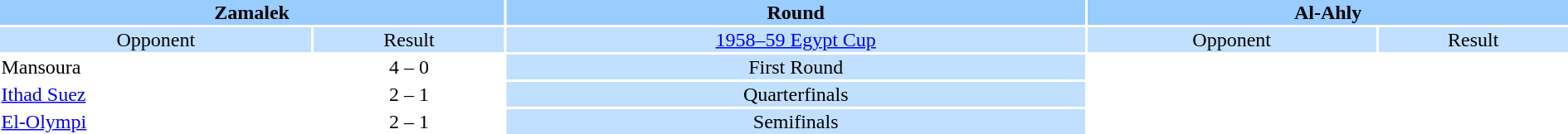<table style="width:100%; text-align:center;">
<tr style="vertical-align:top; background:#9cf;">
<th colspan=2 style="width:1*">Zamalek</th>
<th><strong>Round</strong></th>
<th colspan=2 style="width:1*">Al-Ahly</th>
</tr>
<tr style="vertical-align:top; background:#c1e0ff;">
<td>Opponent</td>
<td>Result</td>
<td><a href='#'>1958–59 Egypt Cup</a></td>
<td>Opponent</td>
<td>Result</td>
</tr>
<tr>
<td align=left>Mansoura</td>
<td>4 – 0</td>
<td style="background:#c1e0ff;">First Round</td>
<td align=left></td>
<td></td>
</tr>
<tr>
<td align=left><a href='#'>Ithad Suez</a></td>
<td>2 – 1</td>
<td style="background:#c1e0ff;">Quarterfinals</td>
<td align=left></td>
<td></td>
</tr>
<tr>
<td align=left><a href='#'>El-Olympi</a></td>
<td>2 – 1</td>
<td style="background:#c1e0ff;">Semifinals</td>
<td align=left></td>
<td></td>
</tr>
</table>
